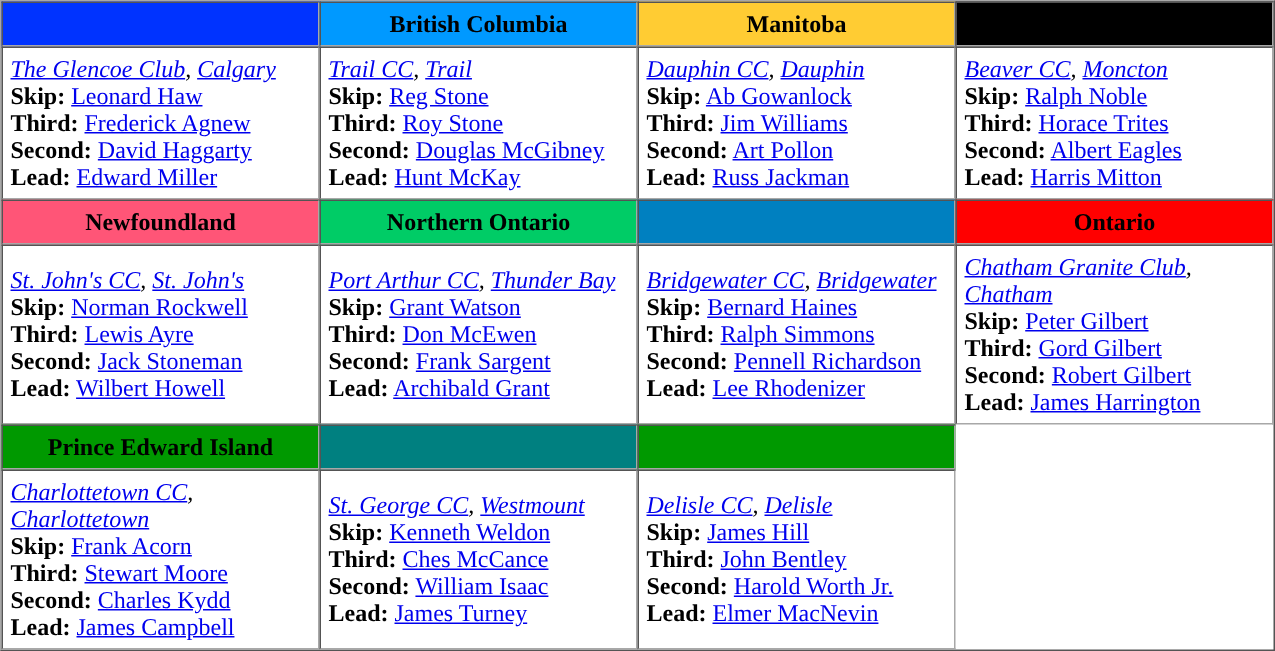<table - border=1 cellpadding=5 cellspacing=0>
<tr>
<th bgcolor=#0033FF width=200></th>
<th style="background:#09f; width:200px;">British Columbia</th>
<th style="background:#FFCC33; width:200px;">Manitoba</th>
<th bgcolor=#000000 width=200></th>
</tr>
<tr>
<td><em><a href='#'>The Glencoe Club</a>, <a href='#'>Calgary</a></em><br><strong>Skip:</strong> <a href='#'>Leonard Haw</a><br>
<strong>Third:</strong> <a href='#'>Frederick Agnew</a><br>
<strong>Second:</strong> <a href='#'>David Haggarty</a><br>
<strong>Lead:</strong> <a href='#'>Edward Miller</a></td>
<td><em><a href='#'>Trail CC</a>, <a href='#'>Trail</a></em><br><strong>Skip:</strong> <a href='#'>Reg Stone</a><br>
<strong>Third:</strong> <a href='#'>Roy Stone</a><br>
<strong>Second:</strong> <a href='#'>Douglas McGibney</a><br>
<strong>Lead:</strong> <a href='#'>Hunt McKay</a></td>
<td><em><a href='#'>Dauphin CC</a>, <a href='#'>Dauphin</a></em><br><strong>Skip:</strong> <a href='#'>Ab Gowanlock</a><br>
<strong>Third:</strong> <a href='#'>Jim Williams</a><br>
<strong>Second:</strong> <a href='#'>Art Pollon</a><br>
<strong>Lead:</strong> <a href='#'>Russ Jackman</a></td>
<td><em><a href='#'>Beaver CC</a>, <a href='#'>Moncton</a></em><br><strong>Skip:</strong> <a href='#'>Ralph Noble</a><br>
<strong>Third:</strong> <a href='#'>Horace Trites</a><br>
<strong>Second:</strong> <a href='#'>Albert Eagles</a><br>
<strong>Lead:</strong> <a href='#'>Harris Mitton</a></td>
</tr>
<tr border=1 cellpadding=5 cellspacing=0>
<th style="background:#f57; width=200">Newfoundland</th>
<th style="background:#0c6; width:200px;">Northern Ontario</th>
<th bgcolor=#0080C0 width=200></th>
<th bgcolor=#FF0000 width=200>Ontario</th>
</tr>
<tr>
<td><em><a href='#'>St. John's CC</a>, <a href='#'>St. John's</a></em><br><strong>Skip:</strong> <a href='#'>Norman Rockwell</a><br>
<strong>Third:</strong> <a href='#'>Lewis Ayre</a><br>
<strong>Second:</strong> <a href='#'>Jack Stoneman</a><br>
<strong>Lead:</strong> <a href='#'>Wilbert Howell</a></td>
<td><em><a href='#'>Port Arthur CC</a>, <a href='#'>Thunder Bay</a></em><br><strong>Skip:</strong> <a href='#'>Grant Watson</a><br>
<strong>Third:</strong> <a href='#'>Don McEwen</a><br>
<strong>Second:</strong> <a href='#'>Frank Sargent</a><br>
<strong>Lead:</strong> <a href='#'>Archibald Grant</a></td>
<td><em><a href='#'>Bridgewater CC</a>, <a href='#'>Bridgewater</a></em><br><strong>Skip:</strong> <a href='#'>Bernard Haines</a><br>
<strong>Third:</strong> <a href='#'>Ralph Simmons</a><br>
<strong>Second:</strong> <a href='#'>Pennell Richardson</a><br>
<strong>Lead:</strong> <a href='#'>Lee Rhodenizer</a></td>
<td><em><a href='#'>Chatham Granite Club</a>, <a href='#'>Chatham</a></em><br><strong>Skip:</strong> <a href='#'>Peter Gilbert</a><br>
<strong>Third:</strong> <a href='#'>Gord Gilbert</a><br>
<strong>Second:</strong> <a href='#'>Robert Gilbert</a><br>
<strong>Lead:</strong> <a href='#'>James Harrington</a></td>
</tr>
<tr border=1 cellpadding=5 cellspacing=0>
<th style="background:#090; width:200px;">Prince Edward Island</th>
<th style="background:#008080; width:200px;"></th>
<th bgcolor=#009900 width=200></th>
</tr>
<tr>
<td><em><a href='#'>Charlottetown CC</a>, <a href='#'>Charlottetown</a></em><br><strong>Skip:</strong> <a href='#'>Frank Acorn</a><br>
<strong>Third:</strong> <a href='#'>Stewart Moore</a><br>
<strong>Second:</strong> <a href='#'>Charles Kydd</a><br>
<strong>Lead:</strong> <a href='#'>James Campbell</a></td>
<td><em><a href='#'>St. George CC</a>, <a href='#'>Westmount</a></em><br><strong>Skip:</strong> <a href='#'>Kenneth Weldon</a><br>
<strong>Third:</strong> <a href='#'>Ches McCance</a><br>
<strong>Second:</strong> <a href='#'>William Isaac</a><br>
<strong>Lead:</strong> <a href='#'>James Turney</a></td>
<td><em><a href='#'>Delisle CC</a>, <a href='#'>Delisle</a></em><br><strong>Skip:</strong> <a href='#'>James Hill</a><br>
<strong>Third:</strong> <a href='#'>John Bentley</a><br>
<strong>Second:</strong> <a href='#'>Harold Worth Jr.</a><br>
<strong>Lead:</strong> <a href='#'>Elmer MacNevin</a></td>
</tr>
</table>
